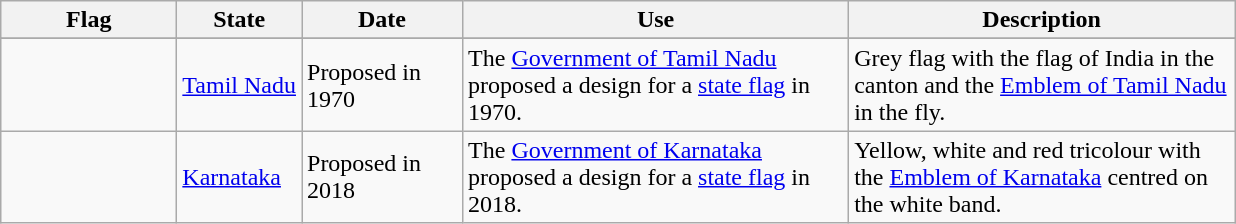<table class="wikitable">
<tr>
<th style="width:110px;">Flag</th>
<th>State</th>
<th style="width:100px;">Date</th>
<th style="width:250px;">Use</th>
<th style="width:250px;">Description</th>
</tr>
<tr>
</tr>
<tr>
<td></td>
<td><a href='#'>Tamil Nadu</a></td>
<td>Proposed in 1970</td>
<td>The <a href='#'>Government of Tamil Nadu</a> proposed a design for a <a href='#'>state flag</a> in 1970.</td>
<td>Grey flag with the flag of India in the canton and the <a href='#'>Emblem of Tamil Nadu</a> in the fly.</td>
</tr>
<tr>
<td></td>
<td><a href='#'>Karnataka</a></td>
<td>Proposed in 2018</td>
<td>The <a href='#'>Government of Karnataka</a> proposed a design for a <a href='#'>state flag</a> in 2018.</td>
<td>Yellow, white and red tricolour with the <a href='#'>Emblem of Karnataka</a> centred on the white band.</td>
</tr>
</table>
